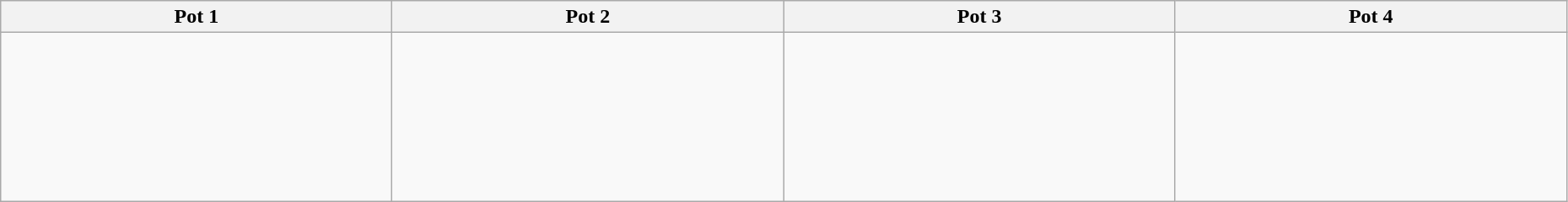<table class="wikitable" style="width:98%;">
<tr>
<th width=25%>Pot 1</th>
<th width=25%>Pot 2</th>
<th width=25%>Pot 3</th>
<th width=25%>Pot 4</th>
</tr>
<tr>
<td><br> <br>
 <br>
 <br>
 <br>
 <br>
 <br></td>
<td><br> <br>
 <br>
 <br>
 <br>
 <br>
</td>
<td><br> <br>
 <br>
 <br>
 <br>
 <br>
</td>
<td valign="top"><br> <br>
 <br>
 <br>
 <br>
 <br>
 </td>
</tr>
</table>
